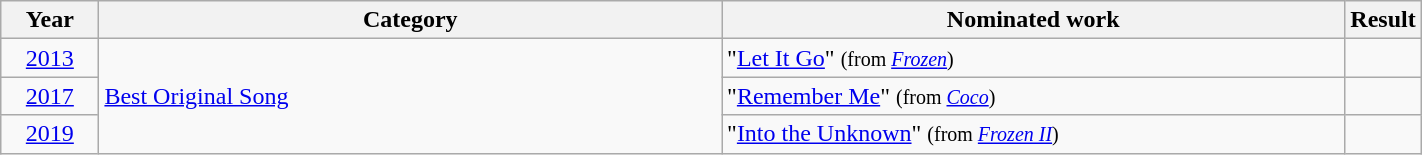<table class="wikitable sortable" width = 75%>
<tr>
<th width=7%>Year</th>
<th width=45%>Category</th>
<th width=45%>Nominated work</th>
<th width=8%>Result</th>
</tr>
<tr>
<td style="text-align:center;"><a href='#'>2013</a></td>
<td rowspan="3"><a href='#'>Best Original Song</a></td>
<td>"<a href='#'>Let It Go</a>" <small>(from <em><a href='#'>Frozen</a></em>)</small></td>
<td></td>
</tr>
<tr>
<td style="text-align:center;"><a href='#'>2017</a></td>
<td>"<a href='#'>Remember Me</a>" <small>(from <em><a href='#'>Coco</a></em>)</small></td>
<td></td>
</tr>
<tr>
<td style="text-align:center;"><a href='#'>2019</a></td>
<td>"<a href='#'>Into the Unknown</a>" <small>(from <em><a href='#'>Frozen II</a></em>)</small></td>
<td></td>
</tr>
</table>
